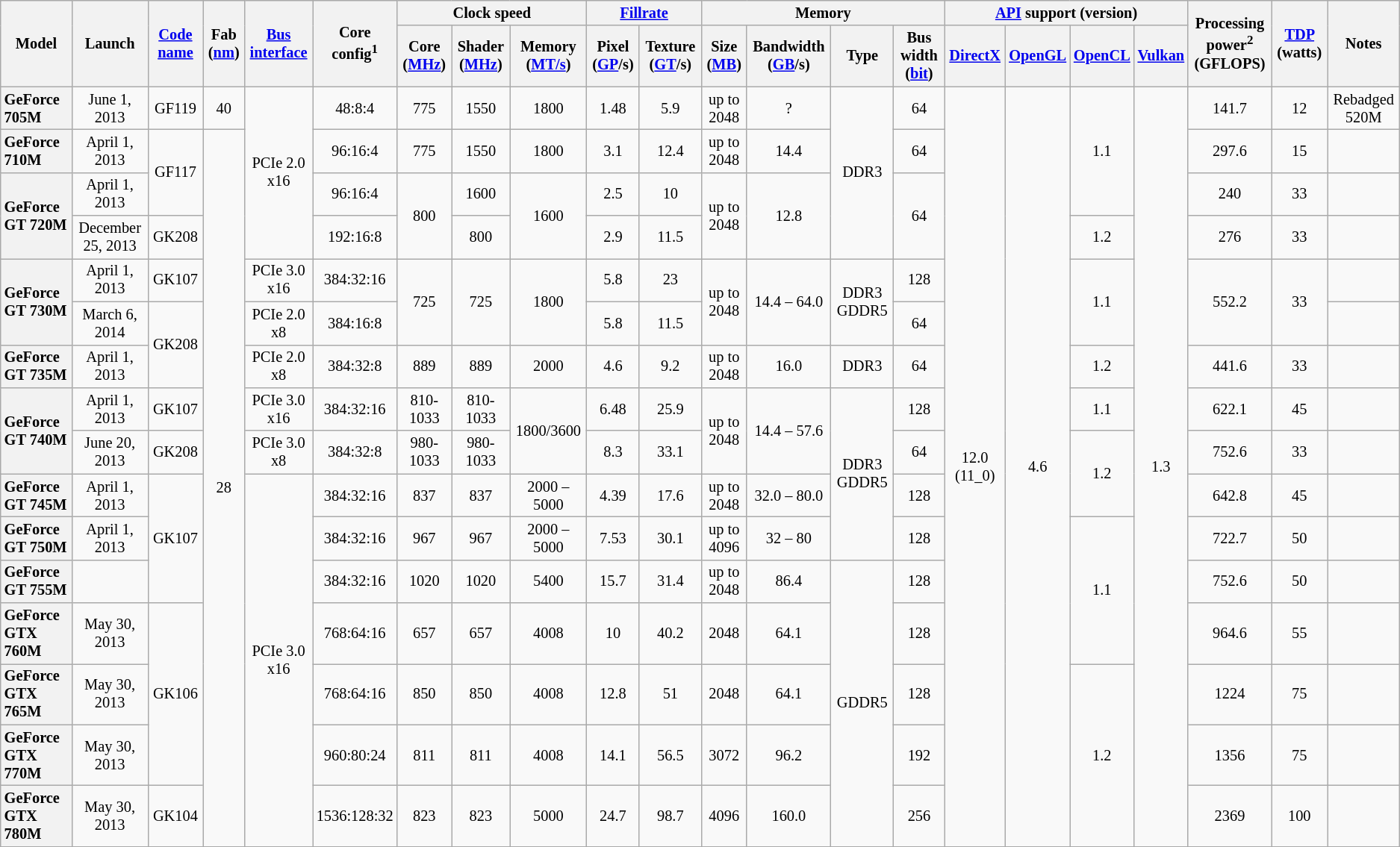<table class="wikitable sortable sort-under mw-datatable" style="font-size: 85%; text-align: center;">
<tr>
<th rowspan=2>Model</th>
<th rowspan=2>Launch</th>
<th rowspan=2><a href='#'>Code name</a></th>
<th rowspan=2>Fab (<a href='#'>nm</a>)</th>
<th rowspan=2><a href='#'>Bus</a> <a href='#'>interface</a></th>
<th rowspan=2>Core config<sup>1</sup></th>
<th colspan=3>Clock speed</th>
<th colspan=2><a href='#'>Fillrate</a></th>
<th colspan=4>Memory</th>
<th colspan=4><a href='#'>API</a> support (version)</th>
<th rowspan=2>Processing power<sup>2</sup><br> (GFLOPS)</th>
<th rowspan=2><a href='#'>TDP</a> (watts)</th>
<th rowspan=2>Notes</th>
</tr>
<tr>
<th>Core (<a href='#'>MHz</a>)</th>
<th>Shader (<a href='#'>MHz</a>)</th>
<th>Memory (<a href='#'>MT/s</a>)</th>
<th>Pixel (<a href='#'>GP</a>/s)</th>
<th>Texture (<a href='#'>GT</a>/s)</th>
<th>Size (<a href='#'>MB</a>)</th>
<th>Bandwidth (<a href='#'>GB</a>/s)</th>
<th>Type</th>
<th>Bus width (<a href='#'>bit</a>)</th>
<th><a href='#'>DirectX</a></th>
<th><a href='#'>OpenGL</a></th>
<th><a href='#'>OpenCL</a></th>
<th><a href='#'>Vulkan</a></th>
</tr>
<tr>
<th style="text-align:left;">GeForce 705M</th>
<td>June 1, 2013</td>
<td>GF119</td>
<td>40</td>
<td rowspan="4">PCIe 2.0 x16</td>
<td>48:8:4</td>
<td>775</td>
<td>1550</td>
<td>1800</td>
<td>1.48</td>
<td>5.9</td>
<td>up to 2048</td>
<td>?</td>
<td rowspan="4">DDR3</td>
<td>64</td>
<td rowspan="16">12.0 (11_0)</td>
<td rowspan="16">4.6</td>
<td rowspan="3">1.1</td>
<td rowspan="16">1.3</td>
<td>141.7</td>
<td>12</td>
<td>Rebadged 520M</td>
</tr>
<tr>
<th style="text-align:left;">GeForce 710M</th>
<td>April 1, 2013</td>
<td rowspan="2">GF117</td>
<td rowspan="15">28</td>
<td>96:16:4</td>
<td>775</td>
<td>1550</td>
<td>1800</td>
<td>3.1</td>
<td>12.4</td>
<td>up to 2048</td>
<td>14.4</td>
<td>64</td>
<td>297.6</td>
<td>15</td>
<td></td>
</tr>
<tr>
<th style="text-align:left;" rowspan=2>GeForce GT 720M</th>
<td>April 1, 2013</td>
<td>96:16:4</td>
<td rowspan=2>800</td>
<td>1600</td>
<td rowspan=2>1600</td>
<td>2.5</td>
<td>10</td>
<td rowspan=2>up to 2048</td>
<td rowspan=2>12.8</td>
<td rowspan=2>64</td>
<td>240</td>
<td>33</td>
<td></td>
</tr>
<tr>
<td>December 25, 2013</td>
<td>GK208</td>
<td>192:16:8</td>
<td>800</td>
<td>2.9</td>
<td>11.5</td>
<td>1.2</td>
<td>276</td>
<td>33</td>
<td></td>
</tr>
<tr>
<th style="text-align:left;" rowspan=2>GeForce GT 730M</th>
<td>April 1, 2013</td>
<td>GK107</td>
<td>PCIe 3.0 x16</td>
<td>384:32:16</td>
<td rowspan=2>725</td>
<td rowspan=2>725</td>
<td rowspan=2>1800</td>
<td>5.8</td>
<td>23</td>
<td rowspan=2>up to 2048</td>
<td rowspan=2>14.4 – 64.0</td>
<td rowspan=2>DDR3 GDDR5</td>
<td>128</td>
<td rowspan=2>1.1</td>
<td rowspan=2>552.2</td>
<td rowspan=2>33</td>
<td></td>
</tr>
<tr>
<td>March 6, 2014</td>
<td rowspan="2">GK208</td>
<td>PCIe 2.0 x8</td>
<td>384:16:8</td>
<td>5.8</td>
<td>11.5</td>
<td>64</td>
<td></td>
</tr>
<tr>
<th style="text-align:left;">GeForce GT 735M</th>
<td>April 1, 2013</td>
<td>PCIe 2.0 x8</td>
<td>384:32:8</td>
<td>889</td>
<td>889</td>
<td>2000</td>
<td>4.6</td>
<td>9.2</td>
<td>up to 2048</td>
<td>16.0</td>
<td>DDR3</td>
<td>64</td>
<td>1.2</td>
<td>441.6</td>
<td>33</td>
<td></td>
</tr>
<tr>
<th style="text-align:left;" rowspan=2>GeForce GT 740M</th>
<td>April 1, 2013</td>
<td>GK107</td>
<td>PCIe 3.0 x16</td>
<td>384:32:16</td>
<td>810-1033</td>
<td>810-1033</td>
<td rowspan=2>1800/3600</td>
<td>6.48</td>
<td>25.9</td>
<td rowspan=2>up to 2048</td>
<td rowspan=2>14.4 – 57.6</td>
<td rowspan="4">DDR3 GDDR5</td>
<td>128</td>
<td>1.1</td>
<td>622.1</td>
<td>45</td>
<td></td>
</tr>
<tr>
<td>June 20, 2013</td>
<td>GK208</td>
<td>PCIe 3.0 x8</td>
<td>384:32:8</td>
<td>980-1033</td>
<td>980-1033</td>
<td>8.3</td>
<td>33.1</td>
<td>64</td>
<td rowspan="2">1.2</td>
<td>752.6</td>
<td>33</td>
<td></td>
</tr>
<tr>
<th style="text-align:left;">GeForce GT 745M</th>
<td>April 1, 2013</td>
<td rowspan="3">GK107</td>
<td rowspan="7">PCIe 3.0 x16</td>
<td>384:32:16</td>
<td>837</td>
<td>837</td>
<td>2000 – 5000</td>
<td>4.39</td>
<td>17.6</td>
<td>up to 2048</td>
<td>32.0 – 80.0</td>
<td>128</td>
<td>642.8</td>
<td>45</td>
<td></td>
</tr>
<tr>
<th style="text-align:left;">GeForce GT 750M</th>
<td>April 1, 2013</td>
<td>384:32:16</td>
<td>967</td>
<td>967</td>
<td>2000 – 5000</td>
<td>7.53</td>
<td>30.1</td>
<td>up to 4096</td>
<td>32 – 80</td>
<td>128</td>
<td rowspan="3">1.1</td>
<td>722.7</td>
<td>50</td>
<td></td>
</tr>
<tr>
<th style="text-align:left;">GeForce GT 755M</th>
<td></td>
<td>384:32:16</td>
<td>1020</td>
<td>1020</td>
<td>5400</td>
<td>15.7</td>
<td>31.4</td>
<td>up to 2048</td>
<td>86.4</td>
<td rowspan="5">GDDR5</td>
<td>128</td>
<td>752.6</td>
<td>50</td>
<td></td>
</tr>
<tr>
<th style="text-align:left;">GeForce GTX 760M</th>
<td>May 30, 2013</td>
<td rowspan="3">GK106</td>
<td>768:64:16</td>
<td>657</td>
<td>657</td>
<td>4008</td>
<td>10</td>
<td>40.2</td>
<td>2048</td>
<td>64.1</td>
<td>128</td>
<td>964.6</td>
<td>55</td>
<td></td>
</tr>
<tr>
<th style="text-align:left;">GeForce GTX 765M</th>
<td>May 30, 2013</td>
<td>768:64:16</td>
<td>850</td>
<td>850</td>
<td>4008</td>
<td>12.8</td>
<td>51</td>
<td>2048</td>
<td>64.1</td>
<td>128</td>
<td rowspan="3">1.2</td>
<td>1224</td>
<td>75</td>
<td></td>
</tr>
<tr>
<th style="text-align:left;">GeForce GTX 770M</th>
<td>May 30, 2013</td>
<td>960:80:24</td>
<td>811</td>
<td>811</td>
<td>4008</td>
<td>14.1</td>
<td>56.5</td>
<td>3072</td>
<td>96.2</td>
<td>192</td>
<td>1356</td>
<td>75</td>
<td></td>
</tr>
<tr>
<th style="text-align:left;">GeForce GTX 780M</th>
<td>May 30, 2013</td>
<td>GK104</td>
<td>1536:128:32</td>
<td>823</td>
<td>823</td>
<td>5000</td>
<td>24.7</td>
<td>98.7</td>
<td>4096</td>
<td>160.0</td>
<td>256</td>
<td>2369</td>
<td>100</td>
<td></td>
</tr>
<tr>
</tr>
</table>
